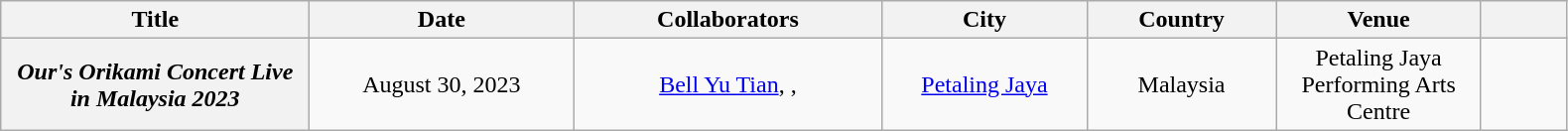<table class="wikitable plainrowheaders" style="text-align:center;">
<tr>
<th scope="col" width="200">Title</th>
<th scope="col" width="170">Date</th>
<th scope="col" width="200">Collaborators</th>
<th scope="col" width="130">City</th>
<th scope="col" width="120">Country</th>
<th scope="col" width="130">Venue</th>
<th scope="col" width="50"></th>
</tr>
<tr>
<th scope="row"><em>Our's Orikami Concert Live in Malaysia 2023</em></th>
<td>August 30, 2023</td>
<td><a href='#'>Bell Yu Tian</a>, , </td>
<td><a href='#'>Petaling Jaya</a></td>
<td>Malaysia</td>
<td>Petaling Jaya Performing Arts Centre</td>
<td></td>
</tr>
</table>
